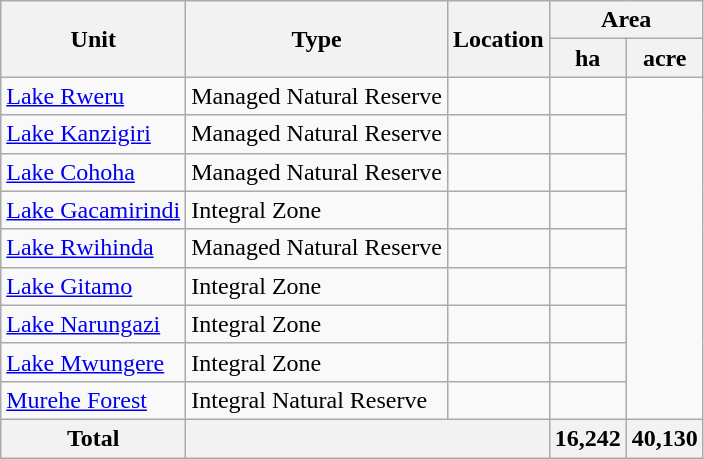<table class="wikitable sortable">
<tr>
<th rowspan=2>Unit</th>
<th rowspan=2>Type</th>
<th rowspan=2>Location</th>
<th colspan=2>Area</th>
</tr>
<tr>
<th>ha</th>
<th>acre</th>
</tr>
<tr>
<td><a href='#'>Lake Rweru</a></td>
<td>Managed Natural Reserve</td>
<td></td>
<td></td>
</tr>
<tr>
<td><a href='#'>Lake Kanzigiri</a></td>
<td>Managed Natural Reserve</td>
<td></td>
<td></td>
</tr>
<tr>
<td><a href='#'>Lake Cohoha</a></td>
<td>Managed Natural Reserve</td>
<td></td>
<td></td>
</tr>
<tr>
<td><a href='#'>Lake Gacamirindi</a></td>
<td>Integral Zone</td>
<td></td>
<td></td>
</tr>
<tr>
<td><a href='#'>Lake Rwihinda</a></td>
<td>Managed Natural Reserve</td>
<td></td>
<td></td>
</tr>
<tr>
<td><a href='#'>Lake Gitamo</a></td>
<td>Integral Zone</td>
<td></td>
<td></td>
</tr>
<tr>
<td><a href='#'>Lake Narungazi</a></td>
<td>Integral Zone</td>
<td></td>
<td></td>
</tr>
<tr>
<td><a href='#'>Lake Mwungere</a></td>
<td>Integral Zone</td>
<td></td>
<td></td>
</tr>
<tr>
<td><a href='#'>Murehe Forest</a></td>
<td>Integral Natural Reserve</td>
<td></td>
<td></td>
</tr>
<tr>
<th>Total</th>
<th colspan=2></th>
<th>16,242</th>
<th>40,130</th>
</tr>
</table>
